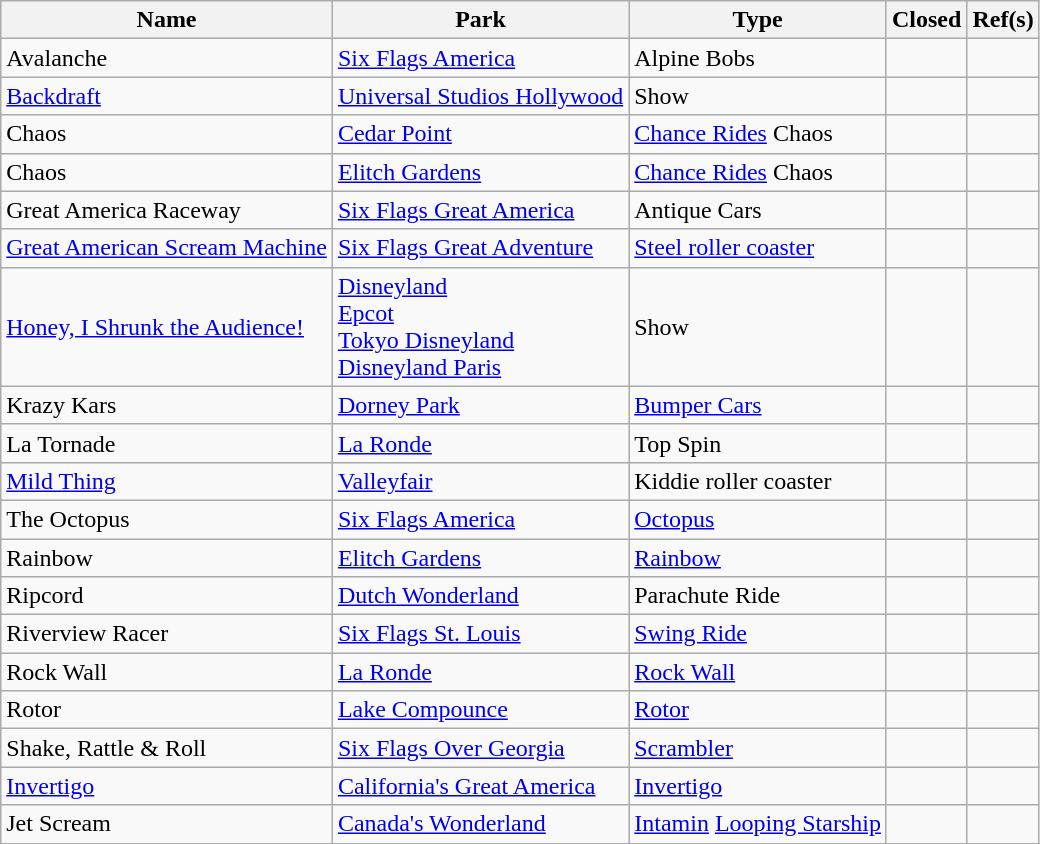<table class="wikitable sortable">
<tr>
<th>Name</th>
<th>Park</th>
<th>Type</th>
<th>Closed</th>
<th>Ref(s)</th>
</tr>
<tr>
<td>Avalanche</td>
<td><a href='#'>Six Flags America</a></td>
<td>Alpine Bobs</td>
<td></td>
<td></td>
</tr>
<tr>
<td><a href='#'>Backdraft</a></td>
<td><a href='#'>Universal Studios Hollywood</a></td>
<td>Show</td>
<td></td>
<td></td>
</tr>
<tr>
<td>Chaos</td>
<td><a href='#'>Cedar Point</a></td>
<td><a href='#'>Chance Rides</a> Chaos</td>
<td></td>
<td></td>
</tr>
<tr>
<td>Chaos</td>
<td><a href='#'>Elitch Gardens</a></td>
<td><a href='#'>Chance Rides</a> Chaos</td>
<td></td>
<td></td>
</tr>
<tr>
<td>Great America Raceway</td>
<td><a href='#'>Six Flags Great America</a></td>
<td>Antique Cars</td>
<td></td>
<td></td>
</tr>
<tr>
<td><a href='#'>Great American Scream Machine</a></td>
<td><a href='#'>Six Flags Great Adventure</a></td>
<td><a href='#'>Steel roller coaster</a></td>
<td></td>
<td></td>
</tr>
<tr>
<td><a href='#'>Honey, I Shrunk the Audience!</a></td>
<td><a href='#'>Disneyland</a><br><a href='#'>Epcot</a><br><a href='#'>Tokyo Disneyland</a><br><a href='#'>Disneyland Paris</a></td>
<td>Show</td>
<td></td>
<td></td>
</tr>
<tr>
<td>Krazy Kars</td>
<td><a href='#'>Dorney Park</a></td>
<td><a href='#'>Bumper Cars</a></td>
<td></td>
<td></td>
</tr>
<tr>
<td>La Tornade</td>
<td><a href='#'>La Ronde</a></td>
<td>Top Spin</td>
<td></td>
<td></td>
</tr>
<tr>
<td><a href='#'>Mild Thing</a></td>
<td><a href='#'>Valleyfair</a></td>
<td>Kiddie roller coaster</td>
<td></td>
<td></td>
</tr>
<tr>
<td>The Octopus</td>
<td><a href='#'>Six Flags America</a></td>
<td><a href='#'>Octopus</a></td>
<td></td>
<td></td>
</tr>
<tr>
<td>Rainbow</td>
<td><a href='#'>Elitch Gardens</a></td>
<td><a href='#'>Rainbow</a></td>
<td></td>
<td></td>
</tr>
<tr>
<td>Ripcord</td>
<td><a href='#'>Dutch Wonderland</a></td>
<td>Parachute Ride</td>
<td></td>
<td></td>
</tr>
<tr>
<td>Riverview Racer</td>
<td><a href='#'>Six Flags St. Louis</a></td>
<td><a href='#'>Swing Ride</a></td>
<td></td>
<td></td>
</tr>
<tr>
<td>Rock Wall</td>
<td><a href='#'>La Ronde</a></td>
<td><a href='#'>Rock Wall</a></td>
<td></td>
<td></td>
</tr>
<tr>
<td>Rotor</td>
<td><a href='#'>Lake Compounce</a></td>
<td><a href='#'>Rotor</a></td>
<td></td>
<td></td>
</tr>
<tr>
<td>Shake, Rattle & Roll</td>
<td><a href='#'>Six Flags Over Georgia</a></td>
<td><a href='#'>Scrambler</a></td>
<td></td>
<td></td>
</tr>
<tr>
<td><a href='#'>Invertigo</a></td>
<td><a href='#'>California's Great America</a></td>
<td><a href='#'>Invertigo</a></td>
<td></td>
<td></td>
</tr>
<tr>
<td>Jet Scream</td>
<td><a href='#'>Canada's Wonderland</a></td>
<td><a href='#'>Intamin</a> <a href='#'>Looping Starship</a></td>
<td></td>
<td></td>
</tr>
</table>
